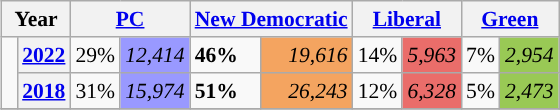<table class="wikitable" style="float:right; width:400; font-size:90%; margin-left:1em;">
<tr>
<th colspan="2" scope="col">Year</th>
<th colspan="2" scope="col"><a href='#'>PC</a></th>
<th colspan="2" scope="col"><a href='#'>New Democratic</a></th>
<th colspan="2" scope="col"><a href='#'>Liberal</a></th>
<th colspan="2" scope="col"><a href='#'>Green</a></th>
</tr>
<tr>
<td rowspan="2" style="width: 0.25em; background-color: "></td>
<th><a href='#'>2022</a></th>
<td>29%</td>
<td style="text-align:right; background:#9999FF;"><em>12,414</em></td>
<td><strong>46%</strong></td>
<td style="text-align:right; background:#F4A460;"><em>19,616</em></td>
<td>14%</td>
<td style="text-align:right; background:#EA6D6A;"><em>5,963</em></td>
<td>7%</td>
<td style="text-align:right; background:#99C955;"><em>2,954</em></td>
</tr>
<tr>
<th><a href='#'>2018</a></th>
<td>31%</td>
<td style="text-align:right; background:#9999FF;"><em>15,974</em></td>
<td><strong>51%</strong></td>
<td style="text-align:right; background:#F4A460;"><em>26,243</em></td>
<td>12%</td>
<td style="text-align:right; background:#EA6D6A;"><em>6,328</em></td>
<td>5%</td>
<td style="text-align:right; background:#99C955;"><em>2,473</em></td>
</tr>
<tr>
</tr>
</table>
